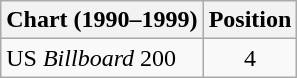<table class="wikitable sortable">
<tr>
<th>Chart (1990–1999)</th>
<th>Position</th>
</tr>
<tr>
<td>US <em>Billboard</em> 200</td>
<td style="text-align:center;">4</td>
</tr>
</table>
